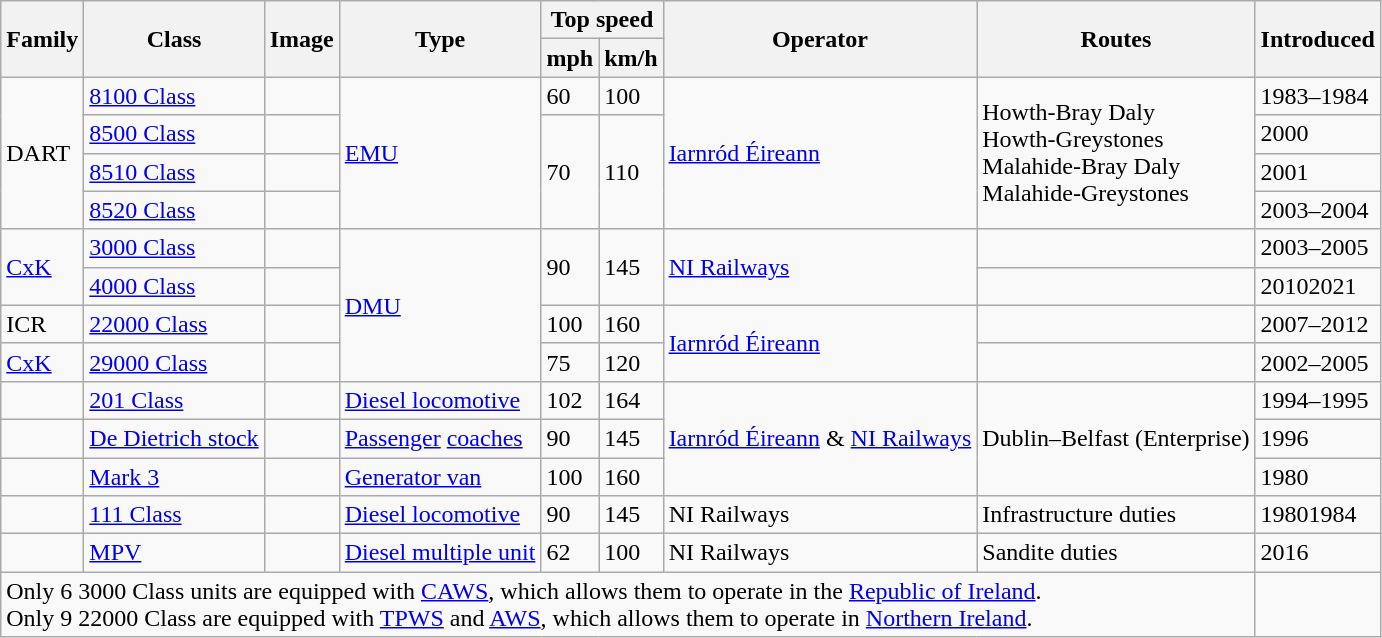<table class="wikitable">
<tr style="background:#f9f9f9;">
<th rowspan="2">Family</th>
<th rowspan="2">Class</th>
<th rowspan="2">Image</th>
<th rowspan="2">Type</th>
<th colspan="2">Top speed</th>
<th rowspan="2">Operator</th>
<th rowspan="2">Routes</th>
<th rowspan="2">Introduced</th>
</tr>
<tr style="background:#f9f9f9;">
<th>mph</th>
<th>km/h</th>
</tr>
<tr>
<td rowspan="4">DART</td>
<td><a href='#'>8100 Class</a></td>
<td></td>
<td rowspan="4"><a href='#'>EMU</a></td>
<td>60</td>
<td>100</td>
<td rowspan="4"><a href='#'>Iarnród Éireann</a></td>
<td rowspan="4">Howth-Bray Daly<br>Howth-Greystones<br>Malahide-Bray Daly<br>Malahide-Greystones</td>
<td>1983–1984</td>
</tr>
<tr>
<td><a href='#'>8500 Class</a></td>
<td></td>
<td rowspan="3">70</td>
<td rowspan="3">110</td>
<td>2000</td>
</tr>
<tr>
<td><a href='#'>8510 Class</a></td>
<td></td>
<td>2001</td>
</tr>
<tr>
<td><a href='#'>8520 Class</a></td>
<td></td>
<td>2003–2004</td>
</tr>
<tr>
<td rowspan="2"><a href='#'>CxK</a></td>
<td><a href='#'>3000 Class</a></td>
<td></td>
<td rowspan="4"><a href='#'>DMU</a></td>
<td rowspan="2">90</td>
<td rowspan="2">145</td>
<td rowspan="2"><a href='#'>NI Railways</a></td>
<td></td>
<td>2003–2005</td>
</tr>
<tr>
<td><a href='#'>4000 Class</a></td>
<td></td>
<td></td>
<td>20102021</td>
</tr>
<tr>
<td>ICR</td>
<td><a href='#'>22000 Class</a></td>
<td></td>
<td>100</td>
<td>160</td>
<td rowspan="2"><a href='#'>Iarnród Éireann</a></td>
<td></td>
<td>2007–2012</td>
</tr>
<tr>
<td><a href='#'>CxK</a></td>
<td><a href='#'>29000 Class</a></td>
<td></td>
<td>75</td>
<td>120</td>
<td></td>
<td>2002–2005</td>
</tr>
<tr>
<td></td>
<td><a href='#'>201 Class</a></td>
<td></td>
<td><a href='#'>Diesel locomotive</a></td>
<td>102</td>
<td>164</td>
<td rowspan="3"><a href='#'>Iarnród Éireann</a> & <a href='#'>NI Railways</a></td>
<td rowspan="3">Dublin–Belfast (Enterprise)</td>
<td>1994–1995</td>
</tr>
<tr>
<td></td>
<td><a href='#'>De Dietrich stock</a></td>
<td></td>
<td><a href='#'>Passenger</a> <a href='#'>coaches</a></td>
<td>90</td>
<td>145</td>
<td>1996</td>
</tr>
<tr>
<td></td>
<td><a href='#'>Mark 3</a></td>
<td></td>
<td><a href='#'>Generator van</a></td>
<td>100</td>
<td>160</td>
<td>1980</td>
</tr>
<tr>
<td></td>
<td><a href='#'>111 Class</a></td>
<td></td>
<td><a href='#'>Diesel locomotive</a></td>
<td>90</td>
<td>145</td>
<td>NI Railways</td>
<td>Infrastructure duties</td>
<td>19801984</td>
</tr>
<tr>
<td></td>
<td><a href='#'>MPV</a></td>
<td></td>
<td><a href='#'>Diesel multiple unit</a></td>
<td>62</td>
<td>100</td>
<td>NI Railways</td>
<td>Sandite duties</td>
<td>2016</td>
</tr>
<tr>
<td colspan="8"> Only 6 3000 Class units are equipped with <a href='#'>CAWS</a>, which allows them to operate in the <a href='#'>Republic of Ireland</a>. <br>  Only 9 22000 Class are equipped with <a href='#'>TPWS</a> and <a href='#'>AWS</a>, which allows them to operate in <a href='#'>Northern Ireland</a>.</td>
</tr>
</table>
